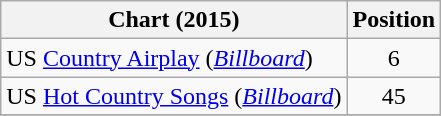<table class="wikitable sortable">
<tr>
<th scope="col">Chart (2015)</th>
<th scope="col">Position</th>
</tr>
<tr>
<td>US <a href='#'>Country Airplay</a> (<em><a href='#'>Billboard</a></em>)</td>
<td align="center">6</td>
</tr>
<tr>
<td>US <a href='#'>Hot Country Songs</a> (<em><a href='#'>Billboard</a></em>)</td>
<td align="center">45</td>
</tr>
<tr>
</tr>
</table>
